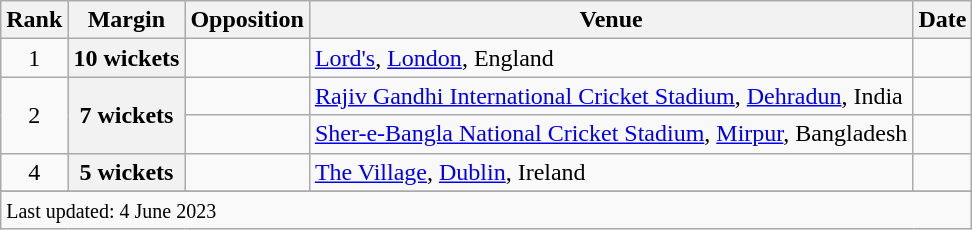<table class="wikitable plainrowheaders sortable">
<tr>
<th scope=col>Rank</th>
<th scope=col>Margin</th>
<th scope=col>Opposition</th>
<th scope=col>Venue</th>
<th scope=col>Date</th>
</tr>
<tr>
<td align=center>1</td>
<th scope=row style="text-align:center;">10 wickets</th>
<td></td>
<td><a href='#'>Lord's</a>, <a href='#'>London</a>, England</td>
<td></td>
</tr>
<tr>
<td align=center rowspan=2>2</td>
<th scope=row style=text-align:center; rowspan=2>7 wickets</th>
<td></td>
<td><a href='#'>Rajiv Gandhi International Cricket Stadium</a>, <a href='#'>Dehradun</a>, India</td>
<td></td>
</tr>
<tr>
<td></td>
<td><a href='#'>Sher-e-Bangla National Cricket Stadium</a>, <a href='#'>Mirpur</a>, Bangladesh</td>
<td></td>
</tr>
<tr>
<td align=center>4</td>
<th scope=row style=text-align:center;>5 wickets</th>
<td></td>
<td><a href='#'>The Village</a>, <a href='#'>Dublin</a>, Ireland</td>
<td></td>
</tr>
<tr>
</tr>
<tr class=sortbottom>
<td colspan=5><small>Last updated: 4 June 2023</small></td>
</tr>
</table>
